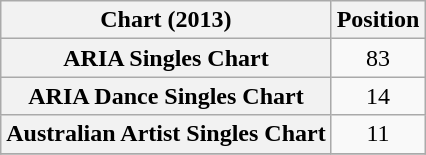<table class="wikitable sortable plainrowheaders" style="text-align:center">
<tr>
<th scope="col">Chart (2013)</th>
<th scope="col">Position</th>
</tr>
<tr>
<th scope="row">ARIA Singles Chart</th>
<td>83</td>
</tr>
<tr>
<th scope="row">ARIA Dance Singles Chart</th>
<td>14</td>
</tr>
<tr>
<th scope="row">Australian Artist Singles Chart</th>
<td>11</td>
</tr>
<tr>
</tr>
</table>
